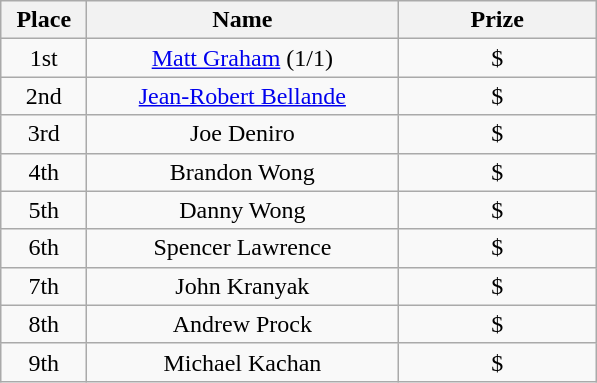<table class="wikitable">
<tr>
<th width="50">Place</th>
<th width="200">Name</th>
<th width="125">Prize</th>
</tr>
<tr>
<td align = "center">1st</td>
<td align = "center"><a href='#'>Matt Graham</a> (1/1)</td>
<td align = "center">$</td>
</tr>
<tr>
<td align = "center">2nd</td>
<td align = "center"><a href='#'>Jean-Robert Bellande</a></td>
<td align = "center">$</td>
</tr>
<tr>
<td align = "center">3rd</td>
<td align = "center">Joe Deniro</td>
<td align = "center">$</td>
</tr>
<tr>
<td align = "center">4th</td>
<td align = "center">Brandon Wong</td>
<td align = "center">$</td>
</tr>
<tr>
<td align = "center">5th</td>
<td align = "center">Danny Wong</td>
<td align = "center">$</td>
</tr>
<tr>
<td align = "center">6th</td>
<td align = "center">Spencer Lawrence</td>
<td align = "center">$</td>
</tr>
<tr>
<td align = "center">7th</td>
<td align = "center">John Kranyak</td>
<td align = "center">$</td>
</tr>
<tr>
<td align = "center">8th</td>
<td align = "center">Andrew Prock</td>
<td align = "center">$</td>
</tr>
<tr>
<td align = "center">9th</td>
<td align = "center">Michael Kachan</td>
<td align = "center">$</td>
</tr>
</table>
